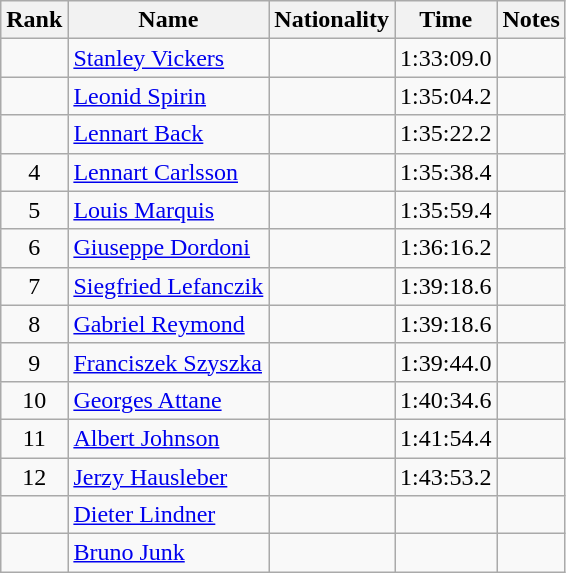<table class="wikitable sortable" style="text-align:center">
<tr>
<th>Rank</th>
<th>Name</th>
<th>Nationality</th>
<th>Time</th>
<th>Notes</th>
</tr>
<tr>
<td></td>
<td align=left><a href='#'>Stanley Vickers</a></td>
<td align=left></td>
<td>1:33:09.0</td>
<td></td>
</tr>
<tr>
<td></td>
<td align=left><a href='#'>Leonid Spirin</a></td>
<td align=left></td>
<td>1:35:04.2</td>
<td></td>
</tr>
<tr>
<td></td>
<td align=left><a href='#'>Lennart Back</a></td>
<td align=left></td>
<td>1:35:22.2</td>
<td></td>
</tr>
<tr>
<td>4</td>
<td align=left><a href='#'>Lennart Carlsson</a></td>
<td align=left></td>
<td>1:35:38.4</td>
<td></td>
</tr>
<tr>
<td>5</td>
<td align=left><a href='#'>Louis Marquis</a></td>
<td align=left></td>
<td>1:35:59.4</td>
<td></td>
</tr>
<tr>
<td>6</td>
<td align=left><a href='#'>Giuseppe Dordoni</a></td>
<td align=left></td>
<td>1:36:16.2</td>
<td></td>
</tr>
<tr>
<td>7</td>
<td align=left><a href='#'>Siegfried Lefanczik</a></td>
<td align=left></td>
<td>1:39:18.6</td>
<td></td>
</tr>
<tr>
<td>8</td>
<td align=left><a href='#'>Gabriel Reymond</a></td>
<td align=left></td>
<td>1:39:18.6</td>
<td></td>
</tr>
<tr>
<td>9</td>
<td align=left><a href='#'>Franciszek Szyszka</a></td>
<td align=left></td>
<td>1:39:44.0</td>
<td></td>
</tr>
<tr>
<td>10</td>
<td align=left><a href='#'>Georges Attane</a></td>
<td align=left></td>
<td>1:40:34.6</td>
<td></td>
</tr>
<tr>
<td>11</td>
<td align=left><a href='#'>Albert Johnson</a></td>
<td align=left></td>
<td>1:41:54.4</td>
<td></td>
</tr>
<tr>
<td>12</td>
<td align=left><a href='#'>Jerzy Hausleber</a></td>
<td align=left></td>
<td>1:43:53.2</td>
<td></td>
</tr>
<tr>
<td></td>
<td align=left><a href='#'>Dieter Lindner</a></td>
<td align=left></td>
<td></td>
<td></td>
</tr>
<tr>
<td></td>
<td align=left><a href='#'>Bruno Junk</a></td>
<td align=left></td>
<td></td>
<td></td>
</tr>
</table>
